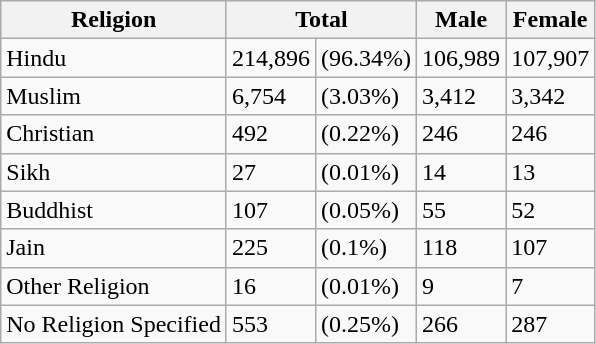<table class="wikitable">
<tr>
<th>Religion</th>
<th colspan="2">Total</th>
<th>Male</th>
<th>Female</th>
</tr>
<tr>
<td>Hindu</td>
<td>214,896</td>
<td>(96.34%)</td>
<td>106,989</td>
<td>107,907</td>
</tr>
<tr>
<td>Muslim</td>
<td>6,754</td>
<td>(3.03%)</td>
<td>3,412</td>
<td>3,342</td>
</tr>
<tr>
<td>Christian</td>
<td>492</td>
<td>(0.22%)</td>
<td>246</td>
<td>246</td>
</tr>
<tr>
<td>Sikh</td>
<td>27</td>
<td>(0.01%)</td>
<td>14</td>
<td>13</td>
</tr>
<tr>
<td>Buddhist</td>
<td>107</td>
<td>(0.05%)</td>
<td>55</td>
<td>52</td>
</tr>
<tr>
<td>Jain</td>
<td>225</td>
<td>(0.1%)</td>
<td>118</td>
<td>107</td>
</tr>
<tr>
<td>Other Religion</td>
<td>16</td>
<td>(0.01%)</td>
<td>9</td>
<td>7</td>
</tr>
<tr>
<td>No Religion Specified</td>
<td>553</td>
<td>(0.25%)</td>
<td>266</td>
<td>287</td>
</tr>
</table>
